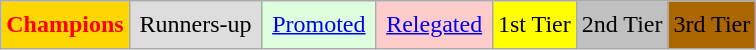<table class="wikitable">
<tr>
<td style="color:Red;background-color:Gold"><strong>Champions</strong></td>
<td style="background-color:#DDD;padding:0.4em">Runners-up</td>
<td style="background-color:#DFD;padding:0.4em"><a href='#'>Promoted</a></td>
<td style="background-color:#FCC;padding:0.4em"><a href='#'>Relegated</a></td>
<td style="background-color:#FFFF00;">1st Tier</td>
<td style="background-color:Silver">2nd Tier</td>
<td style="background-color:#ac6600">3rd Tier</td>
</tr>
</table>
